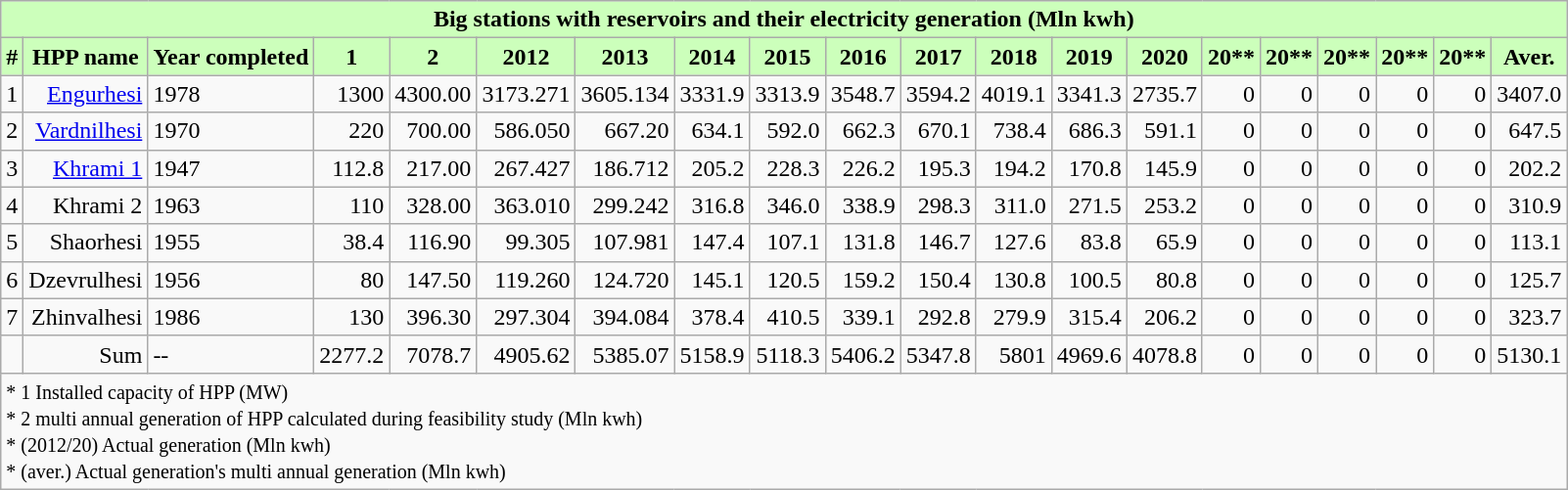<table class="wikitable" style="text-align:right;">
<tr>
<th colspan="20"  style="text-align:center; background:#cfb;">Big stations with reservoirs and their electricity generation (Mln kwh)</th>
</tr>
<tr>
<th style="background:#cfb;">#</th>
<th style="background:#cfb;">HPP name</th>
<th style="background:#cfb;">Year completed</th>
<th style="background:#cfb;">1</th>
<th style="background:#cfb;">2</th>
<th style="background:#cfb;">2012</th>
<th style="background:#cfb;">2013</th>
<th style="background:#cfb;">2014</th>
<th style="background:#cfb;">2015</th>
<th style="background:#cfb;">2016</th>
<th style="background:#cfb;">2017</th>
<th style="background:#cfb;">2018</th>
<th style="background:#cfb;">2019</th>
<th style="background:#cfb;">2020</th>
<th style="background:#cfb;">20**</th>
<th style="background:#cfb;">20**</th>
<th style="background:#cfb;">20**</th>
<th style="background:#cfb;">20**</th>
<th style="background:#cfb;">20**</th>
<th style="background:#cfb;">Aver.</th>
</tr>
<tr>
<td>1</td>
<td><a href='#'>Engurhesi</a></td>
<td align=left>1978</td>
<td>1300</td>
<td>4300.00</td>
<td>3173.271</td>
<td>3605.134</td>
<td>3331.9</td>
<td>3313.9</td>
<td>3548.7</td>
<td>3594.2</td>
<td>4019.1</td>
<td>3341.3</td>
<td>2735.7</td>
<td>0</td>
<td>0</td>
<td>0</td>
<td>0</td>
<td>0</td>
<td>3407.0</td>
</tr>
<tr>
<td>2</td>
<td><a href='#'>Vardnilhesi</a></td>
<td align=left>1970</td>
<td>220</td>
<td>700.00</td>
<td>586.050</td>
<td>667.20</td>
<td>634.1</td>
<td>592.0</td>
<td>662.3</td>
<td>670.1</td>
<td>738.4</td>
<td>686.3</td>
<td>591.1</td>
<td>0</td>
<td>0</td>
<td>0</td>
<td>0</td>
<td>0</td>
<td>647.5</td>
</tr>
<tr>
<td>3</td>
<td><a href='#'>Khrami 1</a></td>
<td align=left>1947</td>
<td>112.8</td>
<td>217.00</td>
<td>267.427</td>
<td>186.712</td>
<td>205.2</td>
<td>228.3</td>
<td>226.2</td>
<td>195.3</td>
<td>194.2</td>
<td>170.8</td>
<td>145.9</td>
<td>0</td>
<td>0</td>
<td>0</td>
<td>0</td>
<td>0</td>
<td>202.2</td>
</tr>
<tr>
<td>4</td>
<td>Khrami 2</td>
<td align=left>1963</td>
<td>110</td>
<td>328.00</td>
<td>363.010</td>
<td>299.242</td>
<td>316.8</td>
<td>346.0</td>
<td>338.9</td>
<td>298.3</td>
<td>311.0</td>
<td>271.5</td>
<td>253.2</td>
<td>0</td>
<td>0</td>
<td>0</td>
<td>0</td>
<td>0</td>
<td>310.9</td>
</tr>
<tr>
<td>5</td>
<td>Shaorhesi</td>
<td align=left>1955</td>
<td>38.4</td>
<td>116.90</td>
<td>99.305</td>
<td>107.981</td>
<td>147.4</td>
<td>107.1</td>
<td>131.8</td>
<td>146.7</td>
<td>127.6</td>
<td>83.8</td>
<td>65.9</td>
<td>0</td>
<td>0</td>
<td>0</td>
<td>0</td>
<td>0</td>
<td>113.1</td>
</tr>
<tr>
<td>6</td>
<td>Dzevrulhesi</td>
<td align=left>1956</td>
<td>80</td>
<td>147.50</td>
<td>119.260</td>
<td>124.720</td>
<td>145.1</td>
<td>120.5</td>
<td>159.2</td>
<td>150.4</td>
<td>130.8</td>
<td>100.5</td>
<td>80.8</td>
<td>0</td>
<td>0</td>
<td>0</td>
<td>0</td>
<td>0</td>
<td>125.7</td>
</tr>
<tr>
<td>7</td>
<td>Zhinvalhesi</td>
<td align=left>1986</td>
<td>130</td>
<td>396.30</td>
<td>297.304</td>
<td>394.084</td>
<td>378.4</td>
<td>410.5</td>
<td>339.1</td>
<td>292.8</td>
<td>279.9</td>
<td>315.4</td>
<td>206.2</td>
<td>0</td>
<td>0</td>
<td>0</td>
<td>0</td>
<td>0</td>
<td>323.7</td>
</tr>
<tr>
<td></td>
<td>Sum</td>
<td align=left>--</td>
<td>2277.2</td>
<td>7078.7</td>
<td>4905.62</td>
<td>5385.07</td>
<td>5158.9</td>
<td>5118.3</td>
<td>5406.2</td>
<td>5347.8</td>
<td>5801</td>
<td>4969.6</td>
<td>4078.8</td>
<td>0</td>
<td>0</td>
<td>0</td>
<td>0</td>
<td>0</td>
<td>5130.1</td>
</tr>
<tr>
<td colspan="20" align="left"><small>* 1 Installed capacity of HPP (MW) <br>* 2 multi annual generation of HPP calculated during feasibility study (Mln kwh)<br>* (2012/20) Actual generation (Mln kwh)<br>* (aver.) Actual generation's multi annual generation (Mln kwh)</small></td>
</tr>
</table>
